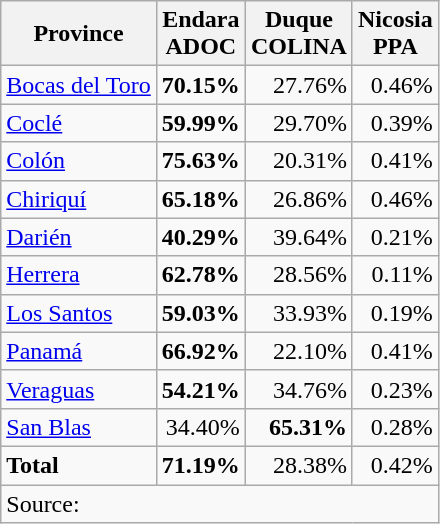<table class="wikitable sortable" style=text-align:right>
<tr>
<th>Province</th>
<th>Endara<br>ADOC</th>
<th>Duque<br>COLINA</th>
<th>Nicosia<br>PPA</th>
</tr>
<tr>
<td align=left><a href='#'>Bocas del Toro</a></td>
<td><strong>70.15%</strong></td>
<td>27.76%</td>
<td>0.46%</td>
</tr>
<tr>
<td align=left><a href='#'>Coclé</a></td>
<td><strong>59.99%</strong></td>
<td>29.70%</td>
<td>0.39%</td>
</tr>
<tr>
<td align=left><a href='#'>Colón</a></td>
<td><strong>75.63%</strong></td>
<td>20.31%</td>
<td>0.41%</td>
</tr>
<tr>
<td align=left><a href='#'>Chiriquí</a></td>
<td><strong>65.18%</strong></td>
<td>26.86%</td>
<td>0.46%</td>
</tr>
<tr>
<td align=left><a href='#'>Darién</a></td>
<td><strong>40.29%</strong></td>
<td>39.64%</td>
<td>0.21%</td>
</tr>
<tr>
<td align=left><a href='#'>Herrera</a></td>
<td><strong>62.78%</strong></td>
<td>28.56%</td>
<td>0.11%</td>
</tr>
<tr>
<td align=left><a href='#'>Los Santos</a></td>
<td><strong>59.03%</strong></td>
<td>33.93%</td>
<td>0.19%</td>
</tr>
<tr>
<td align=left><a href='#'>Panamá</a></td>
<td><strong>66.92%</strong></td>
<td>22.10%</td>
<td>0.41%</td>
</tr>
<tr>
<td align=left><a href='#'>Veraguas</a></td>
<td><strong>54.21%</strong></td>
<td>34.76%</td>
<td>0.23%</td>
</tr>
<tr>
<td align=left><a href='#'>San Blas</a></td>
<td>34.40%</td>
<td><strong>65.31%</strong></td>
<td>0.28%</td>
</tr>
<tr class=sortbottom>
<td align=left><strong>Total</strong></td>
<td><strong>71.19%</strong></td>
<td>28.38%</td>
<td>0.42%</td>
</tr>
<tr class=sortbottom>
<td colspan=4 align=left>Source: </td>
</tr>
</table>
